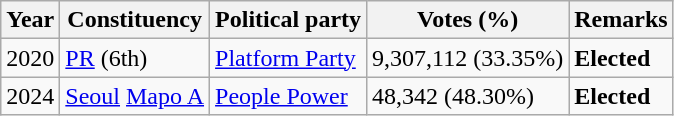<table class="wikitable">
<tr>
<th>Year</th>
<th>Constituency</th>
<th>Political party</th>
<th>Votes (%)</th>
<th>Remarks</th>
</tr>
<tr>
<td>2020</td>
<td><a href='#'>PR</a> (6th)</td>
<td><a href='#'>Platform Party</a></td>
<td>9,307,112 (33.35%)</td>
<td><strong>Elected</strong></td>
</tr>
<tr>
<td>2024</td>
<td><a href='#'>Seoul</a> <a href='#'>Mapo A</a></td>
<td><a href='#'>People Power</a></td>
<td>48,342 (48.30%)</td>
<td><strong>Elected</strong></td>
</tr>
</table>
